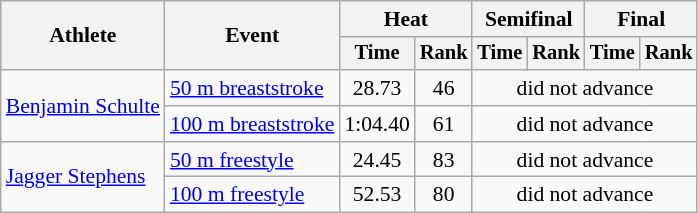<table class="wikitable" style="text-align:center; font-size:90%">
<tr>
<th rowspan="2">Athlete</th>
<th rowspan="2">Event</th>
<th colspan="2">Heat</th>
<th colspan="2">Semifinal</th>
<th colspan="2">Final</th>
</tr>
<tr style="font-size:95%">
<th>Time</th>
<th>Rank</th>
<th>Time</th>
<th>Rank</th>
<th>Time</th>
<th>Rank</th>
</tr>
<tr>
<td align=left rowspan=2><a href='#'>Benjamin Schulte</a></td>
<td align=left><a href='#'>50 m breaststroke</a></td>
<td>28.73</td>
<td>46</td>
<td colspan=4>did not advance</td>
</tr>
<tr>
<td align=left><a href='#'>100 m breaststroke</a></td>
<td>1:04.40</td>
<td>61</td>
<td colspan=4>did not advance</td>
</tr>
<tr>
<td align=left rowspan=2><a href='#'>Jagger Stephens</a></td>
<td align=left><a href='#'>50 m freestyle</a></td>
<td>24.45</td>
<td>83</td>
<td colspan=4>did not advance</td>
</tr>
<tr>
<td align=left><a href='#'>100 m freestyle</a></td>
<td>52.53</td>
<td>80</td>
<td colspan=4>did not advance</td>
</tr>
</table>
